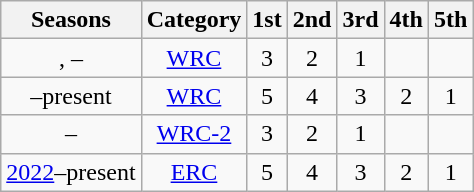<table class="wikitable" style="text-align:center">
<tr>
<th>Seasons</th>
<th>Category</th>
<th>1st</th>
<th>2nd</th>
<th>3rd</th>
<th>4th</th>
<th>5th</th>
</tr>
<tr>
<td>, –</td>
<td><a href='#'>WRC</a></td>
<td>3</td>
<td>2</td>
<td>1</td>
<td></td>
<td></td>
</tr>
<tr>
<td>–present</td>
<td><a href='#'>WRC</a></td>
<td>5</td>
<td>4</td>
<td>3</td>
<td>2</td>
<td>1</td>
</tr>
<tr>
<td>–</td>
<td><a href='#'>WRC-2</a></td>
<td>3</td>
<td>2</td>
<td>1</td>
<td></td>
<td></td>
</tr>
<tr>
<td><a href='#'>2022</a>–present</td>
<td><a href='#'>ERC</a></td>
<td>5</td>
<td>4</td>
<td>3</td>
<td>2</td>
<td>1</td>
</tr>
</table>
